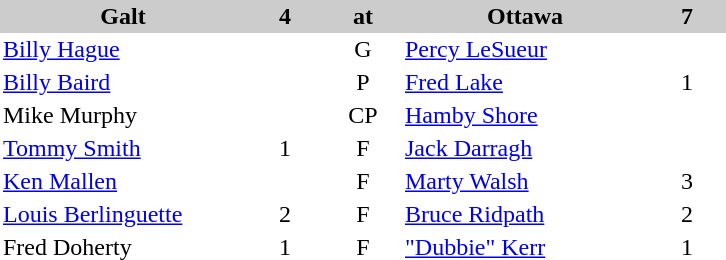<table cellpadding=2 cellspacing=0 border=0>
<tr bgcolor=#cccccc align="center">
<th style="width:10em">Galt</th>
<th style="width:3em">4</th>
<th style="width:3em">at</th>
<th style="width:10em">Ottawa</th>
<th style="width:3em">7</th>
</tr>
<tr>
<td><a href='#'>Billy Hague</a></td>
<td></td>
<td align=center>G</td>
<td><a href='#'>Percy LeSueur</a></td>
<td></td>
<td></td>
</tr>
<tr>
<td><a href='#'>Billy Baird</a></td>
<td></td>
<td align=center>P</td>
<td><a href='#'>Fred Lake</a></td>
<td align="center">1</td>
<td></td>
</tr>
<tr>
<td>Mike Murphy</td>
<td></td>
<td align=center>CP</td>
<td><a href='#'>Hamby Shore</a></td>
<td></td>
<td></td>
</tr>
<tr>
<td><a href='#'>Tommy Smith</a></td>
<td align="center">1</td>
<td align=center>F</td>
<td><a href='#'>Jack Darragh</a></td>
<td></td>
<td></td>
</tr>
<tr>
<td><a href='#'>Ken Mallen</a></td>
<td></td>
<td align=center>F</td>
<td><a href='#'>Marty Walsh</a></td>
<td align="center">3</td>
<td></td>
</tr>
<tr>
<td><a href='#'>Louis Berlinguette</a></td>
<td align="center">2</td>
<td align=center>F</td>
<td><a href='#'>Bruce Ridpath</a></td>
<td align="center">2</td>
<td></td>
</tr>
<tr>
<td>Fred Doherty</td>
<td align="center">1</td>
<td align=center>F</td>
<td><a href='#'>"Dubbie" Kerr</a></td>
<td align="center">1</td>
<td></td>
</tr>
<tr>
</tr>
</table>
